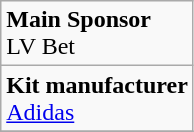<table class="wikitable">
<tr>
<td><strong>Main Sponsor</strong><br> LV Bet</td>
</tr>
<tr>
<td><strong>Kit manufacturer</strong><br> <a href='#'>Adidas</a></td>
</tr>
<tr>
</tr>
</table>
